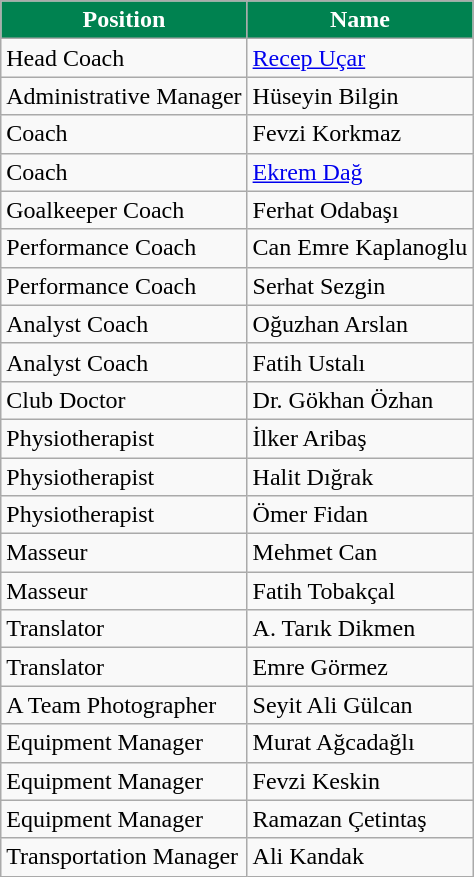<table class="wikitable" style="text-align:left;">
<tr>
<th style="color:#FFFFFF; background:#008250;">Position</th>
<th style="color:#FFFFFF; background:#008250;">Name</th>
</tr>
<tr>
<td>Head Coach</td>
<td><a href='#'>Recep Uçar</a></td>
</tr>
<tr>
<td>Administrative Manager</td>
<td>Hüseyin Bilgin</td>
</tr>
<tr>
<td>Coach</td>
<td>Fevzi Korkmaz</td>
</tr>
<tr>
<td>Coach</td>
<td><a href='#'>Ekrem Dağ</a></td>
</tr>
<tr>
<td>Goalkeeper Coach</td>
<td>Ferhat Odabaşı</td>
</tr>
<tr>
<td>Performance Coach</td>
<td>Can Emre Kaplanoglu</td>
</tr>
<tr>
<td>Performance Coach</td>
<td>Serhat Sezgin</td>
</tr>
<tr>
<td>Analyst Coach</td>
<td>Oğuzhan Arslan</td>
</tr>
<tr>
<td>Analyst Coach</td>
<td>Fatih Ustalı</td>
</tr>
<tr>
<td>Club Doctor</td>
<td>Dr. Gökhan Özhan</td>
</tr>
<tr>
<td>Physiotherapist</td>
<td>İlker Aribaş</td>
</tr>
<tr>
<td>Physiotherapist</td>
<td>Halit Dığrak</td>
</tr>
<tr>
<td>Physiotherapist</td>
<td>Ömer Fidan</td>
</tr>
<tr>
<td>Masseur</td>
<td>Mehmet Can</td>
</tr>
<tr>
<td>Masseur</td>
<td>Fatih Tobakçal</td>
</tr>
<tr>
<td>Translator</td>
<td>A. Tarık Dikmen</td>
</tr>
<tr>
<td>Translator</td>
<td>Emre Görmez</td>
</tr>
<tr>
<td>A Team Photographer</td>
<td>Seyit Ali Gülcan</td>
</tr>
<tr>
<td>Equipment Manager</td>
<td>Murat Ağcadağlı</td>
</tr>
<tr>
<td>Equipment Manager</td>
<td>Fevzi Keskin</td>
</tr>
<tr>
<td>Equipment Manager</td>
<td>Ramazan Çetintaş</td>
</tr>
<tr>
<td>Transportation Manager</td>
<td>Ali Kandak</td>
</tr>
</table>
